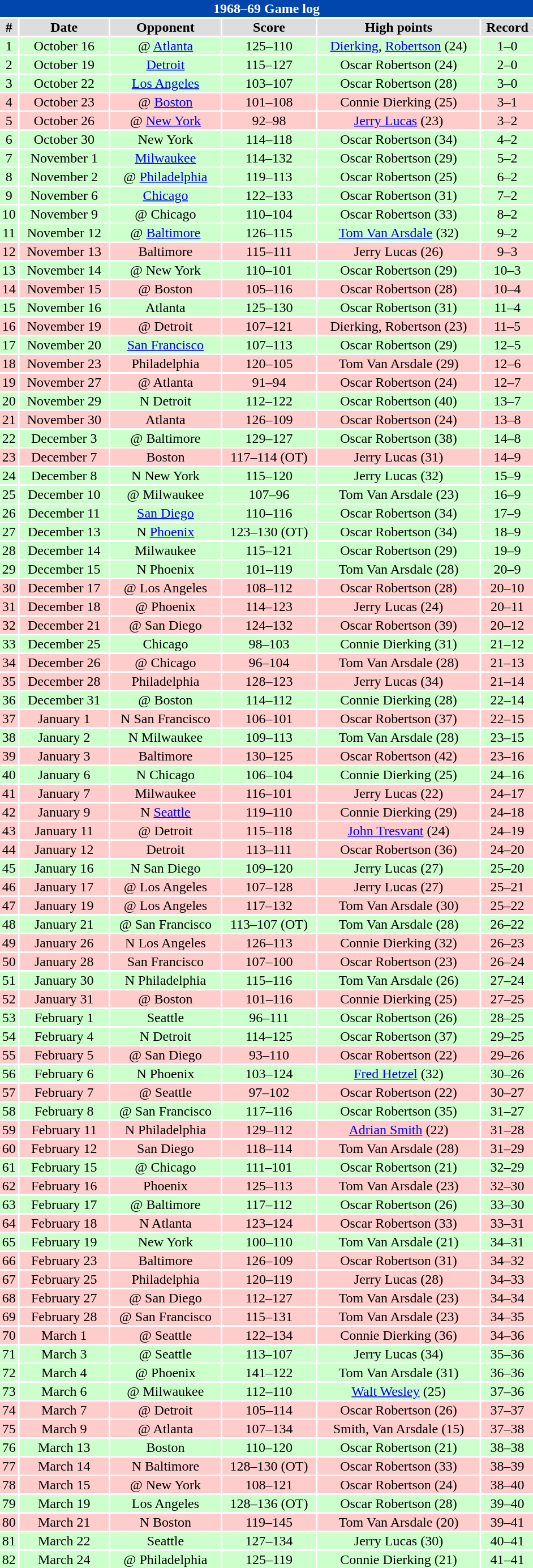<table class="toccolours collapsible" width=50% style="clear:both; margin:1.5em auto; text-align:center">
<tr>
<th colspan=11 style="background:#0046AD; color:white;">1968–69 Game log</th>
</tr>
<tr align="center" bgcolor="#dddddd">
<td><strong>#</strong></td>
<td><strong>Date</strong></td>
<td><strong>Opponent</strong></td>
<td><strong>Score</strong></td>
<td><strong>High points</strong></td>
<td><strong>Record</strong></td>
</tr>
<tr align="center" bgcolor="ccffcc">
<td>1</td>
<td>October 16</td>
<td>@ <a href='#'>Atlanta</a></td>
<td>125–110</td>
<td><a href='#'>Dierking</a>, <a href='#'>Robertson</a> (24)</td>
<td>1–0</td>
</tr>
<tr align="center" bgcolor="ccffcc">
<td>2</td>
<td>October 19</td>
<td><a href='#'>Detroit</a></td>
<td>115–127</td>
<td>Oscar Robertson (24)</td>
<td>2–0</td>
</tr>
<tr align="center" bgcolor="ccffcc">
<td>3</td>
<td>October 22</td>
<td><a href='#'>Los Angeles</a></td>
<td>103–107</td>
<td>Oscar Robertson (28)</td>
<td>3–0</td>
</tr>
<tr align="center" bgcolor="ffcccc">
<td>4</td>
<td>October 23</td>
<td>@ <a href='#'>Boston</a></td>
<td>101–108</td>
<td>Connie Dierking (25)</td>
<td>3–1</td>
</tr>
<tr align="center" bgcolor="ffcccc">
<td>5</td>
<td>October 26</td>
<td>@ <a href='#'>New York</a></td>
<td>92–98</td>
<td><a href='#'>Jerry Lucas</a> (23)</td>
<td>3–2</td>
</tr>
<tr align="center" bgcolor="ccffcc">
<td>6</td>
<td>October 30</td>
<td>New York</td>
<td>114–118</td>
<td>Oscar Robertson (34)</td>
<td>4–2</td>
</tr>
<tr align="center" bgcolor="ccffcc">
<td>7</td>
<td>November 1</td>
<td><a href='#'>Milwaukee</a></td>
<td>114–132</td>
<td>Oscar Robertson (29)</td>
<td>5–2</td>
</tr>
<tr align="center" bgcolor="ccffcc">
<td>8</td>
<td>November 2</td>
<td>@ <a href='#'>Philadelphia</a></td>
<td>119–113</td>
<td>Oscar Robertson (25)</td>
<td>6–2</td>
</tr>
<tr align="center" bgcolor="ccffcc">
<td>9</td>
<td>November 6</td>
<td><a href='#'>Chicago</a></td>
<td>122–133</td>
<td>Oscar Robertson (31)</td>
<td>7–2</td>
</tr>
<tr align="center" bgcolor="ccffcc">
<td>10</td>
<td>November 9</td>
<td>@ Chicago</td>
<td>110–104</td>
<td>Oscar Robertson (33)</td>
<td>8–2</td>
</tr>
<tr align="center" bgcolor="ccffcc">
<td>11</td>
<td>November 12</td>
<td>@ <a href='#'>Baltimore</a></td>
<td>126–115</td>
<td><a href='#'>Tom Van Arsdale</a> (32)</td>
<td>9–2</td>
</tr>
<tr align="center" bgcolor="ffcccc">
<td>12</td>
<td>November 13</td>
<td>Baltimore</td>
<td>115–111</td>
<td>Jerry Lucas (26)</td>
<td>9–3</td>
</tr>
<tr align="center" bgcolor="ccffcc">
<td>13</td>
<td>November 14</td>
<td>@ New York</td>
<td>110–101</td>
<td>Oscar Robertson (29)</td>
<td>10–3</td>
</tr>
<tr align="center" bgcolor="ffcccc">
<td>14</td>
<td>November 15</td>
<td>@ Boston</td>
<td>105–116</td>
<td>Oscar Robertson (28)</td>
<td>10–4</td>
</tr>
<tr align="center" bgcolor="ccffcc">
<td>15</td>
<td>November 16</td>
<td>Atlanta</td>
<td>125–130</td>
<td>Oscar Robertson (31)</td>
<td>11–4</td>
</tr>
<tr align="center" bgcolor="ffcccc">
<td>16</td>
<td>November 19</td>
<td>@ Detroit</td>
<td>107–121</td>
<td>Dierking, Robertson (23)</td>
<td>11–5</td>
</tr>
<tr align="center" bgcolor="ccffcc">
<td>17</td>
<td>November 20</td>
<td><a href='#'>San Francisco</a></td>
<td>107–113</td>
<td>Oscar Robertson (29)</td>
<td>12–5</td>
</tr>
<tr align="center" bgcolor="ffcccc">
<td>18</td>
<td>November 23</td>
<td>Philadelphia</td>
<td>120–105</td>
<td>Tom Van Arsdale (29)</td>
<td>12–6</td>
</tr>
<tr align="center" bgcolor="ffcccc">
<td>19</td>
<td>November 27</td>
<td>@ Atlanta</td>
<td>91–94</td>
<td>Oscar Robertson (24)</td>
<td>12–7</td>
</tr>
<tr align="center" bgcolor="ccffcc">
<td>20</td>
<td>November 29</td>
<td>N Detroit</td>
<td>112–122</td>
<td>Oscar Robertson (40)</td>
<td>13–7</td>
</tr>
<tr align="center" bgcolor="ffcccc">
<td>21</td>
<td>November 30</td>
<td>Atlanta</td>
<td>126–109</td>
<td>Oscar Robertson (24)</td>
<td>13–8</td>
</tr>
<tr align="center" bgcolor="ccffcc">
<td>22</td>
<td>December 3</td>
<td>@ Baltimore</td>
<td>129–127</td>
<td>Oscar Robertson (38)</td>
<td>14–8</td>
</tr>
<tr align="center" bgcolor="ffcccc">
<td>23</td>
<td>December 7</td>
<td>Boston</td>
<td>117–114 (OT)</td>
<td>Jerry Lucas (31)</td>
<td>14–9</td>
</tr>
<tr align="center" bgcolor="ccffcc">
<td>24</td>
<td>December 8</td>
<td>N New York</td>
<td>115–120</td>
<td>Jerry Lucas (32)</td>
<td>15–9</td>
</tr>
<tr align="center" bgcolor="ccffcc">
<td>25</td>
<td>December 10</td>
<td>@ Milwaukee</td>
<td>107–96</td>
<td>Tom Van Arsdale (23)</td>
<td>16–9</td>
</tr>
<tr align="center" bgcolor="ccffcc">
<td>26</td>
<td>December 11</td>
<td><a href='#'>San Diego</a></td>
<td>110–116</td>
<td>Oscar Robertson (34)</td>
<td>17–9</td>
</tr>
<tr align="center" bgcolor="ccffcc">
<td>27</td>
<td>December 13</td>
<td>N <a href='#'>Phoenix</a></td>
<td>123–130 (OT)</td>
<td>Oscar Robertson (34)</td>
<td>18–9</td>
</tr>
<tr align="center" bgcolor="ccffcc">
<td>28</td>
<td>December 14</td>
<td>Milwaukee</td>
<td>115–121</td>
<td>Oscar Robertson (29)</td>
<td>19–9</td>
</tr>
<tr align="center" bgcolor="ccffcc">
<td>29</td>
<td>December 15</td>
<td>N Phoenix</td>
<td>101–119</td>
<td>Tom Van Arsdale (28)</td>
<td>20–9</td>
</tr>
<tr align="center" bgcolor="ffcccc">
<td>30</td>
<td>December 17</td>
<td>@ Los Angeles</td>
<td>108–112</td>
<td>Oscar Robertson (28)</td>
<td>20–10</td>
</tr>
<tr align="center" bgcolor="ffcccc">
<td>31</td>
<td>December 18</td>
<td>@ Phoenix</td>
<td>114–123</td>
<td>Jerry Lucas (24)</td>
<td>20–11</td>
</tr>
<tr align="center" bgcolor="ffcccc">
<td>32</td>
<td>December 21</td>
<td>@ San Diego</td>
<td>124–132</td>
<td>Oscar Robertson (39)</td>
<td>20–12</td>
</tr>
<tr align="center" bgcolor="ccffcc">
<td>33</td>
<td>December 25</td>
<td>Chicago</td>
<td>98–103</td>
<td>Connie Dierking (31)</td>
<td>21–12</td>
</tr>
<tr align="center" bgcolor="ffcccc">
<td>34</td>
<td>December 26</td>
<td>@ Chicago</td>
<td>96–104</td>
<td>Tom Van Arsdale (28)</td>
<td>21–13</td>
</tr>
<tr align="center" bgcolor="ffcccc">
<td>35</td>
<td>December 28</td>
<td>Philadelphia</td>
<td>128–123</td>
<td>Jerry Lucas (34)</td>
<td>21–14</td>
</tr>
<tr align="center" bgcolor="ccffcc">
<td>36</td>
<td>December 31</td>
<td>@ Boston</td>
<td>114–112</td>
<td>Connie Dierking (28)</td>
<td>22–14</td>
</tr>
<tr align="center" bgcolor="ffcccc">
<td>37</td>
<td>January 1</td>
<td>N San Francisco</td>
<td>106–101</td>
<td>Oscar Robertson (37)</td>
<td>22–15</td>
</tr>
<tr align="center" bgcolor="ccffcc">
<td>38</td>
<td>January 2</td>
<td>N Milwaukee</td>
<td>109–113</td>
<td>Tom Van Arsdale (28)</td>
<td>23–15</td>
</tr>
<tr align="center" bgcolor="ffcccc">
<td>39</td>
<td>January 3</td>
<td>Baltimore</td>
<td>130–125</td>
<td>Oscar Robertson (42)</td>
<td>23–16</td>
</tr>
<tr align="center" bgcolor="ccffcc">
<td>40</td>
<td>January 6</td>
<td>N Chicago</td>
<td>106–104</td>
<td>Connie Dierking (25)</td>
<td>24–16</td>
</tr>
<tr align="center" bgcolor="ffcccc">
<td>41</td>
<td>January 7</td>
<td>Milwaukee</td>
<td>116–101</td>
<td>Jerry Lucas (22)</td>
<td>24–17</td>
</tr>
<tr align="center" bgcolor="ffcccc">
<td>42</td>
<td>January 9</td>
<td>N <a href='#'>Seattle</a></td>
<td>119–110</td>
<td>Connie Dierking (29)</td>
<td>24–18</td>
</tr>
<tr align="center" bgcolor="ffcccc">
<td>43</td>
<td>January 11</td>
<td>@ Detroit</td>
<td>115–118</td>
<td><a href='#'>John Tresvant</a> (24)</td>
<td>24–19</td>
</tr>
<tr align="center" bgcolor="ffcccc">
<td>44</td>
<td>January 12</td>
<td>Detroit</td>
<td>113–111</td>
<td>Oscar Robertson (36)</td>
<td>24–20</td>
</tr>
<tr align="center" bgcolor="ccffcc">
<td>45</td>
<td>January 16</td>
<td>N San Diego</td>
<td>109–120</td>
<td>Jerry Lucas (27)</td>
<td>25–20</td>
</tr>
<tr align="center" bgcolor="ffcccc">
<td>46</td>
<td>January 17</td>
<td>@ Los Angeles</td>
<td>107–128</td>
<td>Jerry Lucas (27)</td>
<td>25–21</td>
</tr>
<tr align="center" bgcolor="ffcccc">
<td>47</td>
<td>January 19</td>
<td>@ Los Angeles</td>
<td>117–132</td>
<td>Tom Van Arsdale (30)</td>
<td>25–22</td>
</tr>
<tr align="center" bgcolor="ccffcc">
<td>48</td>
<td>January 21</td>
<td>@ San Francisco</td>
<td>113–107 (OT)</td>
<td>Tom Van Arsdale (28)</td>
<td>26–22</td>
</tr>
<tr align="center" bgcolor="ffcccc">
<td>49</td>
<td>January 26</td>
<td>N Los Angeles</td>
<td>126–113</td>
<td>Connie Dierking (32)</td>
<td>26–23</td>
</tr>
<tr align="center" bgcolor="ffcccc">
<td>50</td>
<td>January 28</td>
<td>San Francisco</td>
<td>107–100</td>
<td>Oscar Robertson (23)</td>
<td>26–24</td>
</tr>
<tr align="center" bgcolor="ccffcc">
<td>51</td>
<td>January 30</td>
<td>N Philadelphia</td>
<td>115–116</td>
<td>Tom Van Arsdale (26)</td>
<td>27–24</td>
</tr>
<tr align="center" bgcolor="ffcccc">
<td>52</td>
<td>January 31</td>
<td>@ Boston</td>
<td>101–116</td>
<td>Connie Dierking (25)</td>
<td>27–25</td>
</tr>
<tr align="center" bgcolor="ccffcc">
<td>53</td>
<td>February 1</td>
<td>Seattle</td>
<td>96–111</td>
<td>Oscar Robertson (26)</td>
<td>28–25</td>
</tr>
<tr align="center" bgcolor="ccffcc">
<td>54</td>
<td>February 4</td>
<td>N Detroit</td>
<td>114–125</td>
<td>Oscar Robertson (37)</td>
<td>29–25</td>
</tr>
<tr align="center" bgcolor="ffcccc">
<td>55</td>
<td>February 5</td>
<td>@ San Diego</td>
<td>93–110</td>
<td>Oscar Robertson (22)</td>
<td>29–26</td>
</tr>
<tr align="center" bgcolor="ccffcc">
<td>56</td>
<td>February 6</td>
<td>N Phoenix</td>
<td>103–124</td>
<td><a href='#'>Fred Hetzel</a> (32)</td>
<td>30–26</td>
</tr>
<tr align="center" bgcolor="ffcccc">
<td>57</td>
<td>February 7</td>
<td>@ Seattle</td>
<td>97–102</td>
<td>Oscar Robertson (22)</td>
<td>30–27</td>
</tr>
<tr align="center" bgcolor="ccffcc">
<td>58</td>
<td>February 8</td>
<td>@ San Francisco</td>
<td>117–116</td>
<td>Oscar Robertson (35)</td>
<td>31–27</td>
</tr>
<tr align="center" bgcolor="ffcccc">
<td>59</td>
<td>February 11</td>
<td>N Philadelphia</td>
<td>129–112</td>
<td><a href='#'>Adrian Smith</a> (22)</td>
<td>31–28</td>
</tr>
<tr align="center" bgcolor="ffcccc">
<td>60</td>
<td>February 12</td>
<td>San Diego</td>
<td>118–114</td>
<td>Tom Van Arsdale (28)</td>
<td>31–29</td>
</tr>
<tr align="center" bgcolor="ccffcc">
<td>61</td>
<td>February 15</td>
<td>@ Chicago</td>
<td>111–101</td>
<td>Oscar Robertson (21)</td>
<td>32–29</td>
</tr>
<tr align="center" bgcolor="ffcccc">
<td>62</td>
<td>February 16</td>
<td>Phoenix</td>
<td>125–113</td>
<td>Tom Van Arsdale (23)</td>
<td>32–30</td>
</tr>
<tr align="center" bgcolor="ccffcc">
<td>63</td>
<td>February 17</td>
<td>@ Baltimore</td>
<td>117–112</td>
<td>Oscar Robertson (26)</td>
<td>33–30</td>
</tr>
<tr align="center" bgcolor="ffcccc">
<td>64</td>
<td>February 18</td>
<td>N Atlanta</td>
<td>123–124</td>
<td>Oscar Robertson (33)</td>
<td>33–31</td>
</tr>
<tr align="center" bgcolor="ccffcc">
<td>65</td>
<td>February 19</td>
<td>New York</td>
<td>100–110</td>
<td>Tom Van Arsdale (21)</td>
<td>34–31</td>
</tr>
<tr align="center" bgcolor="ffcccc">
<td>66</td>
<td>February 23</td>
<td>Baltimore</td>
<td>126–109</td>
<td>Oscar Robertson (31)</td>
<td>34–32</td>
</tr>
<tr align="center" bgcolor="ffcccc">
<td>67</td>
<td>February 25</td>
<td>Philadelphia</td>
<td>120–119</td>
<td>Jerry Lucas (28)</td>
<td>34–33</td>
</tr>
<tr align="center" bgcolor="ffcccc">
<td>68</td>
<td>February 27</td>
<td>@ San Diego</td>
<td>112–127</td>
<td>Tom Van Arsdale (23)</td>
<td>34–34</td>
</tr>
<tr align="center" bgcolor="ffcccc">
<td>69</td>
<td>February 28</td>
<td>@ San Francisco</td>
<td>115–131</td>
<td>Tom Van Arsdale (23)</td>
<td>34–35</td>
</tr>
<tr align="center" bgcolor="ffcccc">
<td>70</td>
<td>March 1</td>
<td>@ Seattle</td>
<td>122–134</td>
<td>Connie Dierking (36)</td>
<td>34–36</td>
</tr>
<tr align="center" bgcolor="ccffcc">
<td>71</td>
<td>March 3</td>
<td>@ Seattle</td>
<td>113–107</td>
<td>Jerry Lucas (34)</td>
<td>35–36</td>
</tr>
<tr align="center" bgcolor="ccffcc">
<td>72</td>
<td>March 4</td>
<td>@ Phoenix</td>
<td>141–122</td>
<td>Tom Van Arsdale (31)</td>
<td>36–36</td>
</tr>
<tr align="center" bgcolor="ccffcc">
<td>73</td>
<td>March 6</td>
<td>@ Milwaukee</td>
<td>112–110</td>
<td><a href='#'>Walt Wesley</a> (25)</td>
<td>37–36</td>
</tr>
<tr align="center" bgcolor="ffcccc">
<td>74</td>
<td>March 7</td>
<td>@ Detroit</td>
<td>105–114</td>
<td>Oscar Robertson (26)</td>
<td>37–37</td>
</tr>
<tr align="center" bgcolor="ffcccc">
<td>75</td>
<td>March 9</td>
<td>@ Atlanta</td>
<td>107–134</td>
<td>Smith, Van Arsdale (15)</td>
<td>37–38</td>
</tr>
<tr align="center" bgcolor="ccffcc">
<td>76</td>
<td>March 13</td>
<td>Boston</td>
<td>110–120</td>
<td>Oscar Robertson (21)</td>
<td>38–38</td>
</tr>
<tr align="center" bgcolor="ffcccc">
<td>77</td>
<td>March 14</td>
<td>N Baltimore</td>
<td>128–130 (OT)</td>
<td>Oscar Robertson (33)</td>
<td>38–39</td>
</tr>
<tr align="center" bgcolor="ffcccc">
<td>78</td>
<td>March 15</td>
<td>@ New York</td>
<td>108–121</td>
<td>Oscar Robertson (24)</td>
<td>38–40</td>
</tr>
<tr align="center" bgcolor="ccffcc">
<td>79</td>
<td>March 19</td>
<td>Los Angeles</td>
<td>128–136 (OT)</td>
<td>Oscar Robertson (28)</td>
<td>39–40</td>
</tr>
<tr align="center" bgcolor="ffcccc">
<td>80</td>
<td>March 21</td>
<td>N Boston</td>
<td>119–145</td>
<td>Tom Van Arsdale (20)</td>
<td>39–41</td>
</tr>
<tr align="center" bgcolor="ccffcc">
<td>81</td>
<td>March 22</td>
<td>Seattle</td>
<td>127–134</td>
<td>Jerry Lucas (30)</td>
<td>40–41</td>
</tr>
<tr align="center" bgcolor="ccffcc">
<td>82</td>
<td>March 24</td>
<td>@ Philadelphia</td>
<td>125–119</td>
<td>Connie Dierking (21)</td>
<td>41–41</td>
</tr>
</table>
